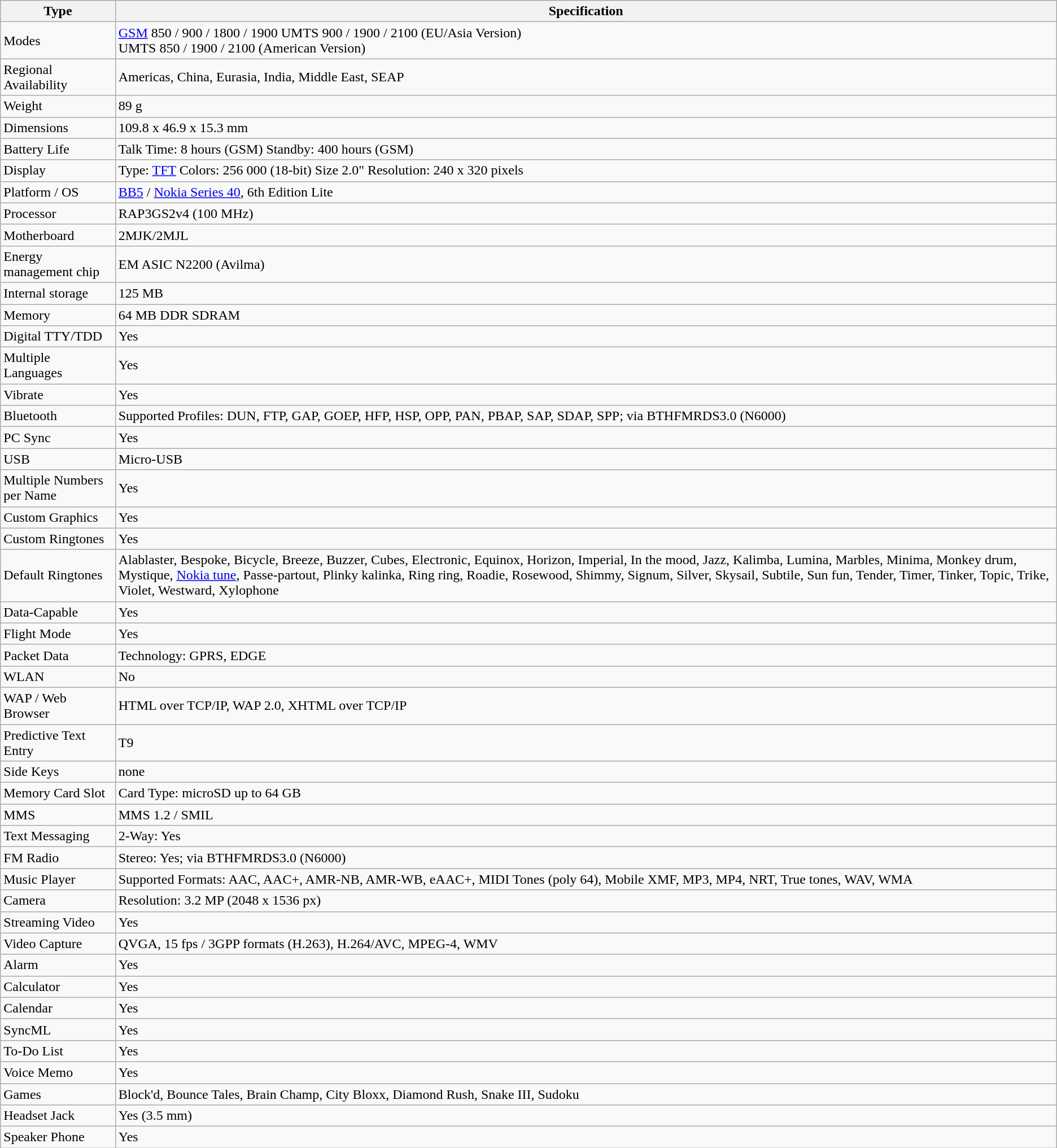<table class="wikitable">
<tr>
<th>Type</th>
<th>Specification</th>
</tr>
<tr>
<td>Modes</td>
<td><a href='#'>GSM</a> 850 / 900 / 1800 / 1900 UMTS 900 / 1900 / 2100 (EU/Asia Version)<br>UMTS 850 / 1900 / 2100 (American Version)</td>
</tr>
<tr>
<td>Regional Availability</td>
<td>Americas, China, Eurasia, India, Middle East, SEAP</td>
</tr>
<tr>
<td>Weight</td>
<td>89 g</td>
</tr>
<tr>
<td>Dimensions</td>
<td>109.8 x 46.9 x 15.3 mm</td>
</tr>
<tr>
<td>Battery Life</td>
<td>Talk Time: 8 hours (GSM) Standby:  400 hours (GSM)</td>
</tr>
<tr>
<td>Display</td>
<td>Type: <a href='#'>TFT</a> Colors: 256 000 (18-bit) Size 2.0" Resolution: 240 x 320 pixels</td>
</tr>
<tr>
<td>Platform / OS</td>
<td><a href='#'>BB5</a> / <a href='#'>Nokia Series 40</a>, 6th Edition Lite</td>
</tr>
<tr>
<td>Processor</td>
<td>RAP3GS2v4 (100 MHz)</td>
</tr>
<tr>
<td>Motherboard</td>
<td>2MJK/2MJL</td>
</tr>
<tr>
<td>Energy management chip</td>
<td>EM ASIC N2200 (Avilma)</td>
</tr>
<tr>
<td>Internal storage</td>
<td>125 MB</td>
</tr>
<tr>
<td>Memory</td>
<td>64 MB DDR SDRAM</td>
</tr>
<tr>
<td>Digital TTY/TDD</td>
<td>Yes</td>
</tr>
<tr>
<td>Multiple Languages</td>
<td>Yes</td>
</tr>
<tr>
<td>Vibrate</td>
<td>Yes</td>
</tr>
<tr>
<td>Bluetooth</td>
<td>Supported Profiles: DUN, FTP, GAP, GOEP, HFP, HSP, OPP, PAN, PBAP, SAP, SDAP, SPP; via BTHFMRDS3.0 (N6000)</td>
</tr>
<tr>
<td>PC Sync</td>
<td>Yes</td>
</tr>
<tr>
<td>USB</td>
<td>Micro-USB</td>
</tr>
<tr>
<td>Multiple Numbers per Name</td>
<td>Yes</td>
</tr>
<tr>
<td>Custom Graphics</td>
<td>Yes</td>
</tr>
<tr 2.5>
<td>Custom Ringtones</td>
<td>Yes</td>
</tr>
<tr>
<td>Default Ringtones</td>
<td>Alablaster, Bespoke, Bicycle, Breeze, Buzzer, Cubes, Electronic, Equinox, Horizon, Imperial, In the mood, Jazz, Kalimba, Lumina, Marbles, Minima, Monkey drum, Mystique, <a href='#'>Nokia tune</a>, Passe-partout, Plinky kalinka, Ring ring, Roadie, Rosewood, Shimmy, Signum, Silver, Skysail, Subtile, Sun fun, Tender, Timer, Tinker, Topic, Trike, Violet, Westward, Xylophone</td>
</tr>
<tr>
<td>Data-Capable</td>
<td>Yes</td>
</tr>
<tr>
<td>Flight Mode</td>
<td>Yes</td>
</tr>
<tr>
<td>Packet Data</td>
<td>Technology: GPRS, EDGE</td>
</tr>
<tr>
<td>WLAN</td>
<td>No</td>
</tr>
<tr>
<td>WAP / Web Browser</td>
<td>HTML over TCP/IP, WAP 2.0, XHTML over TCP/IP</td>
</tr>
<tr>
<td>Predictive Text Entry</td>
<td>T9</td>
</tr>
<tr>
<td>Side Keys</td>
<td>none</td>
</tr>
<tr>
<td>Memory Card Slot</td>
<td>Card Type: microSD up to 64 GB</td>
</tr>
<tr>
<td>MMS</td>
<td>MMS 1.2 / SMIL</td>
</tr>
<tr>
<td>Text Messaging</td>
<td>2-Way: Yes</td>
</tr>
<tr>
<td>FM Radio</td>
<td>Stereo: Yes; via BTHFMRDS3.0 (N6000)</td>
</tr>
<tr>
<td>Music Player</td>
<td>Supported Formats: AAC, AAC+, AMR-NB, AMR-WB, eAAC+, MIDI Tones (poly 64), Mobile XMF, MP3, MP4, NRT, True tones, WAV, WMA</td>
</tr>
<tr>
<td>Camera</td>
<td>Resolution: 3.2 MP (2048 x 1536 px)</td>
</tr>
<tr>
<td>Streaming Video</td>
<td>Yes</td>
</tr>
<tr>
<td>Video Capture</td>
<td>QVGA, 15 fps / 3GPP formats (H.263), H.264/AVC, MPEG-4, WMV</td>
</tr>
<tr>
<td>Alarm</td>
<td>Yes</td>
</tr>
<tr>
<td>Calculator</td>
<td>Yes</td>
</tr>
<tr>
<td>Calendar</td>
<td>Yes</td>
</tr>
<tr>
<td>SyncML</td>
<td>Yes</td>
</tr>
<tr>
<td>To-Do List</td>
<td>Yes</td>
</tr>
<tr>
<td>Voice Memo</td>
<td>Yes</td>
</tr>
<tr>
<td>Games</td>
<td>Block'd, Bounce Tales, Brain Champ, City Bloxx, Diamond Rush, Snake III, Sudoku</td>
</tr>
<tr>
<td>Headset Jack</td>
<td>Yes (3.5 mm)</td>
</tr>
<tr>
<td>Speaker Phone</td>
<td>Yes</td>
</tr>
</table>
